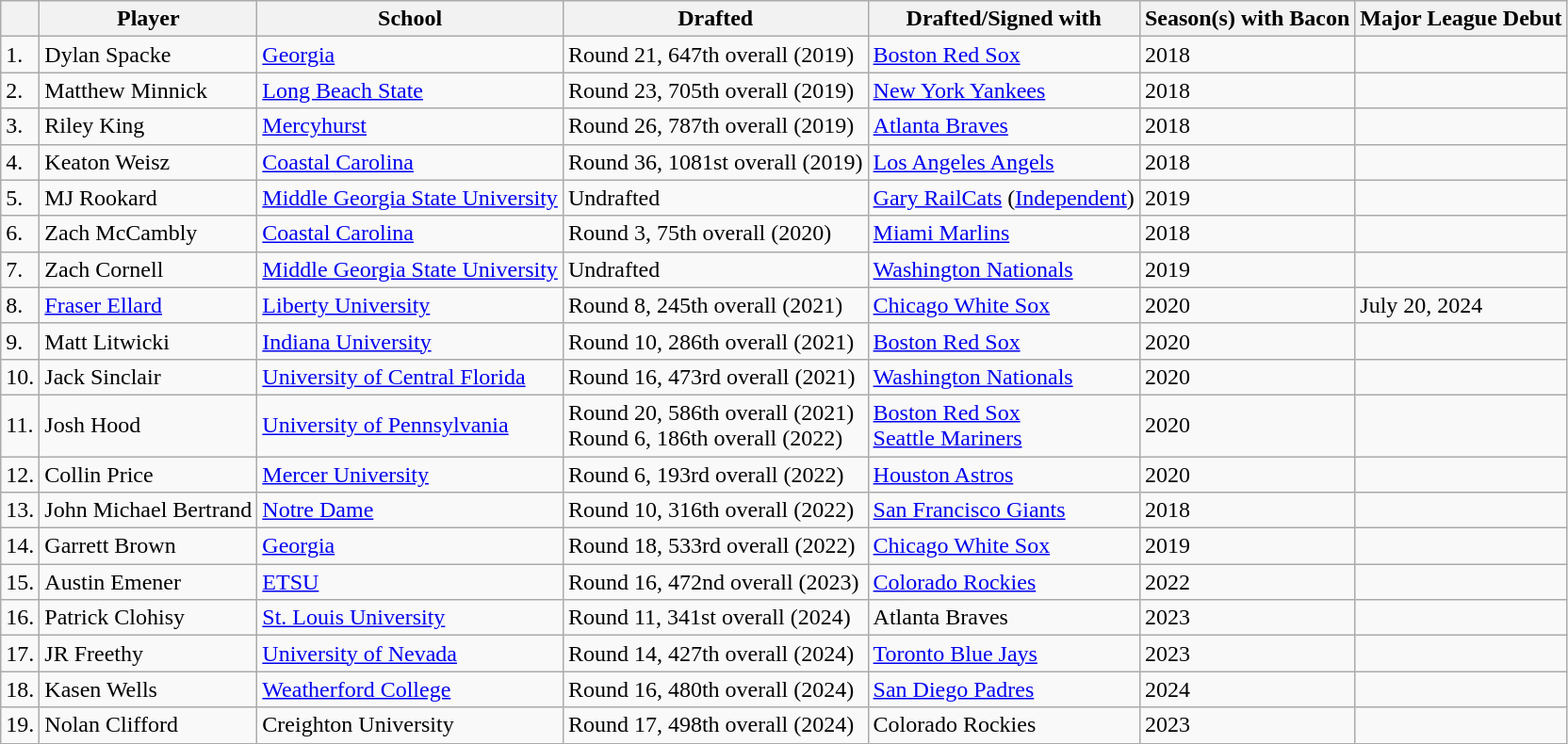<table class="wikitable">
<tr>
<th></th>
<th>Player</th>
<th>School</th>
<th>Drafted</th>
<th>Drafted/Signed with</th>
<th>Season(s) with Bacon</th>
<th>Major League Debut</th>
</tr>
<tr>
<td>1.</td>
<td>Dylan Spacke</td>
<td><a href='#'>Georgia</a></td>
<td>Round 21, 647th overall (2019)</td>
<td><a href='#'>Boston Red Sox</a></td>
<td>2018</td>
<td></td>
</tr>
<tr>
<td>2.</td>
<td>Matthew Minnick</td>
<td><a href='#'>Long Beach State</a></td>
<td>Round 23, 705th overall (2019)</td>
<td><a href='#'>New York Yankees</a></td>
<td>2018</td>
<td></td>
</tr>
<tr>
<td>3.</td>
<td>Riley King</td>
<td><a href='#'>Mercyhurst</a></td>
<td>Round 26, 787th overall (2019)</td>
<td><a href='#'>Atlanta Braves</a></td>
<td>2018</td>
<td></td>
</tr>
<tr>
<td>4.</td>
<td>Keaton Weisz</td>
<td><a href='#'>Coastal Carolina</a></td>
<td>Round 36, 1081st overall (2019)</td>
<td><a href='#'>Los Angeles Angels</a></td>
<td>2018</td>
<td></td>
</tr>
<tr>
<td>5.</td>
<td>MJ Rookard</td>
<td><a href='#'>Middle Georgia State University</a></td>
<td>Undrafted</td>
<td><a href='#'>Gary RailCats</a> (<a href='#'>Independent</a>)</td>
<td>2019</td>
<td></td>
</tr>
<tr>
<td>6.</td>
<td>Zach McCambly</td>
<td><a href='#'>Coastal Carolina</a></td>
<td>Round 3, 75th overall (2020)</td>
<td><a href='#'>Miami Marlins</a></td>
<td>2018</td>
<td></td>
</tr>
<tr>
<td>7.</td>
<td>Zach Cornell</td>
<td><a href='#'>Middle Georgia State University</a></td>
<td>Undrafted</td>
<td><a href='#'>Washington Nationals</a></td>
<td>2019</td>
<td></td>
</tr>
<tr>
<td>8.</td>
<td><a href='#'>Fraser Ellard</a></td>
<td><a href='#'>Liberty University</a></td>
<td>Round 8, 245th overall (2021)</td>
<td><a href='#'>Chicago White Sox</a></td>
<td>2020</td>
<td>July 20, 2024</td>
</tr>
<tr>
<td>9.</td>
<td>Matt Litwicki</td>
<td><a href='#'>Indiana University</a></td>
<td>Round 10, 286th overall (2021)</td>
<td><a href='#'>Boston Red Sox</a></td>
<td>2020</td>
<td></td>
</tr>
<tr>
<td>10.</td>
<td>Jack Sinclair</td>
<td><a href='#'>University of Central Florida</a></td>
<td>Round 16, 473rd overall (2021)</td>
<td><a href='#'>Washington Nationals</a></td>
<td>2020</td>
<td></td>
</tr>
<tr>
<td>11.</td>
<td>Josh Hood</td>
<td><a href='#'>University of Pennsylvania</a></td>
<td>Round 20, 586th overall (2021)<br>Round 6, 186th overall (2022)</td>
<td><a href='#'>Boston Red Sox</a><br><a href='#'>Seattle Mariners</a></td>
<td>2020</td>
<td></td>
</tr>
<tr>
<td>12.</td>
<td>Collin Price</td>
<td><a href='#'>Mercer University</a></td>
<td>Round 6, 193rd overall (2022)</td>
<td><a href='#'>Houston Astros</a></td>
<td>2020</td>
<td></td>
</tr>
<tr>
<td>13.</td>
<td>John Michael Bertrand</td>
<td><a href='#'>Notre Dame</a></td>
<td>Round 10, 316th overall (2022)</td>
<td><a href='#'>San Francisco Giants</a></td>
<td>2018</td>
<td></td>
</tr>
<tr>
<td>14.</td>
<td>Garrett Brown</td>
<td><a href='#'>Georgia</a></td>
<td>Round 18, 533rd overall (2022)</td>
<td><a href='#'>Chicago White Sox</a></td>
<td>2019</td>
<td></td>
</tr>
<tr>
<td>15.</td>
<td>Austin Emener</td>
<td><a href='#'>ETSU</a></td>
<td>Round 16, 472nd overall (2023)</td>
<td><a href='#'>Colorado Rockies</a></td>
<td>2022</td>
<td></td>
</tr>
<tr>
<td>16.</td>
<td>Patrick Clohisy</td>
<td><a href='#'>St. Louis University</a></td>
<td>Round 11, 341st overall (2024)</td>
<td>Atlanta Braves</td>
<td>2023</td>
<td></td>
</tr>
<tr>
<td>17.</td>
<td>JR Freethy</td>
<td><a href='#'>University of Nevada</a></td>
<td>Round 14, 427th overall (2024)</td>
<td><a href='#'>Toronto Blue Jays</a></td>
<td>2023</td>
<td></td>
</tr>
<tr>
<td>18.</td>
<td>Kasen Wells</td>
<td><a href='#'>Weatherford College</a></td>
<td>Round 16, 480th overall (2024)</td>
<td><a href='#'>San Diego Padres</a></td>
<td>2024</td>
<td></td>
</tr>
<tr>
<td>19.</td>
<td>Nolan Clifford</td>
<td>Creighton University</td>
<td>Round 17, 498th overall (2024)</td>
<td>Colorado Rockies</td>
<td>2023</td>
<td></td>
</tr>
</table>
